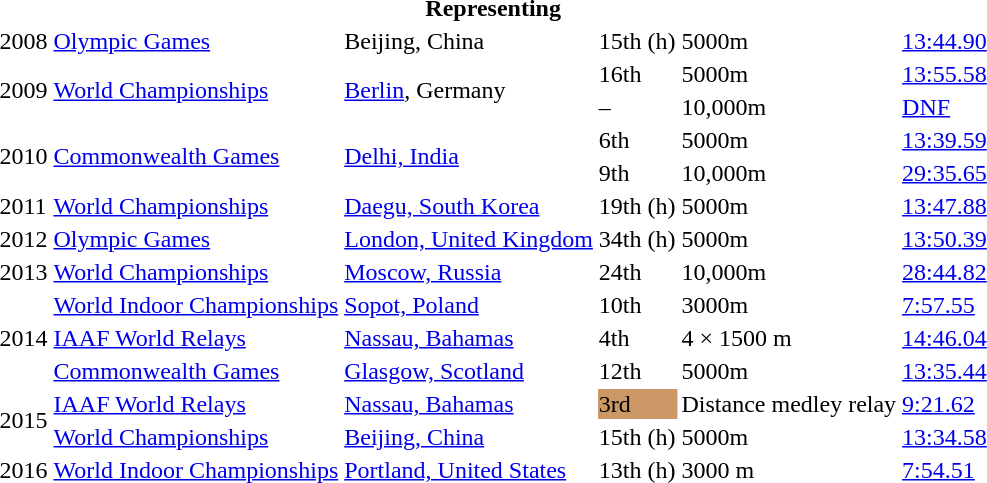<table>
<tr>
<th colspan="6">Representing </th>
</tr>
<tr>
<td>2008</td>
<td><a href='#'>Olympic Games</a></td>
<td>Beijing, China</td>
<td>15th (h)</td>
<td>5000m</td>
<td><a href='#'>13:44.90</a></td>
</tr>
<tr>
<td rowspan=2>2009</td>
<td rowspan=2><a href='#'>World Championships</a></td>
<td rowspan=2><a href='#'>Berlin</a>, Germany</td>
<td>16th</td>
<td>5000m</td>
<td><a href='#'>13:55.58</a></td>
</tr>
<tr>
<td>–</td>
<td>10,000m</td>
<td><a href='#'>DNF</a></td>
</tr>
<tr>
<td rowspan=2>2010</td>
<td rowspan=2><a href='#'>Commonwealth Games</a></td>
<td rowspan=2><a href='#'>Delhi, India</a></td>
<td>6th</td>
<td>5000m</td>
<td><a href='#'>13:39.59</a></td>
</tr>
<tr>
<td>9th</td>
<td>10,000m</td>
<td><a href='#'>29:35.65</a></td>
</tr>
<tr>
<td>2011</td>
<td><a href='#'>World Championships</a></td>
<td><a href='#'>Daegu, South Korea</a></td>
<td>19th (h)</td>
<td>5000m</td>
<td><a href='#'>13:47.88</a></td>
</tr>
<tr>
<td>2012</td>
<td><a href='#'>Olympic Games</a></td>
<td><a href='#'>London, United Kingdom</a></td>
<td>34th (h)</td>
<td>5000m</td>
<td><a href='#'>13:50.39</a></td>
</tr>
<tr>
<td>2013</td>
<td><a href='#'>World Championships</a></td>
<td><a href='#'>Moscow, Russia</a></td>
<td>24th</td>
<td>10,000m</td>
<td><a href='#'>28:44.82</a></td>
</tr>
<tr>
<td rowspan=3>2014</td>
<td><a href='#'>World Indoor Championships</a></td>
<td><a href='#'>Sopot, Poland</a></td>
<td>10th</td>
<td>3000m</td>
<td><a href='#'>7:57.55</a></td>
</tr>
<tr>
<td><a href='#'>IAAF World Relays</a></td>
<td><a href='#'>Nassau, Bahamas</a></td>
<td>4th</td>
<td>4 × 1500 m</td>
<td><a href='#'>14:46.04</a></td>
</tr>
<tr>
<td><a href='#'>Commonwealth Games</a></td>
<td><a href='#'>Glasgow, Scotland</a></td>
<td>12th</td>
<td>5000m</td>
<td><a href='#'>13:35.44</a></td>
</tr>
<tr>
<td rowspan=2>2015</td>
<td><a href='#'>IAAF World Relays</a></td>
<td><a href='#'>Nassau, Bahamas</a></td>
<td bgcolor=cc9966>3rd</td>
<td>Distance medley relay</td>
<td><a href='#'>9:21.62</a></td>
</tr>
<tr>
<td><a href='#'>World Championships</a></td>
<td><a href='#'>Beijing, China</a></td>
<td>15th (h)</td>
<td>5000m</td>
<td><a href='#'>13:34.58</a></td>
</tr>
<tr>
<td>2016</td>
<td><a href='#'>World Indoor Championships</a></td>
<td><a href='#'>Portland, United States</a></td>
<td>13th (h)</td>
<td>3000 m</td>
<td><a href='#'>7:54.51</a></td>
</tr>
</table>
